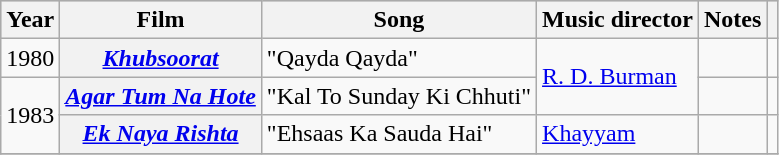<table class="wikitable sortable plainrowheaders">
<tr style="background:#ccc; text-align:center;">
<th scope="col">Year</th>
<th scope="col">Film</th>
<th scope="col">Song</th>
<th scope="col">Music director</th>
<th scope="col" class="unsortable">Notes</th>
<th scope="col" class="unsortable"></th>
</tr>
<tr>
<td>1980</td>
<th scope="row"><em><a href='#'>Khubsoorat</a></em></th>
<td>"Qayda Qayda"</td>
<td rowspan="2"><a href='#'>R. D. Burman</a></td>
<td></td>
<td style="text-align: center;"></td>
</tr>
<tr>
<td ROWSPAN="2">1983</td>
<th scope="row"><em><a href='#'>Agar Tum Na Hote</a></em></th>
<td>"Kal To Sunday Ki Chhuti"</td>
<td></td>
<td style="text-align: center;"></td>
</tr>
<tr>
<th scope="row"><em><a href='#'>Ek Naya Rishta</a></em></th>
<td>"Ehsaas Ka Sauda Hai"</td>
<td><a href='#'>Khayyam</a></td>
<td></td>
<td style="text-align: center;"></td>
</tr>
<tr>
</tr>
</table>
